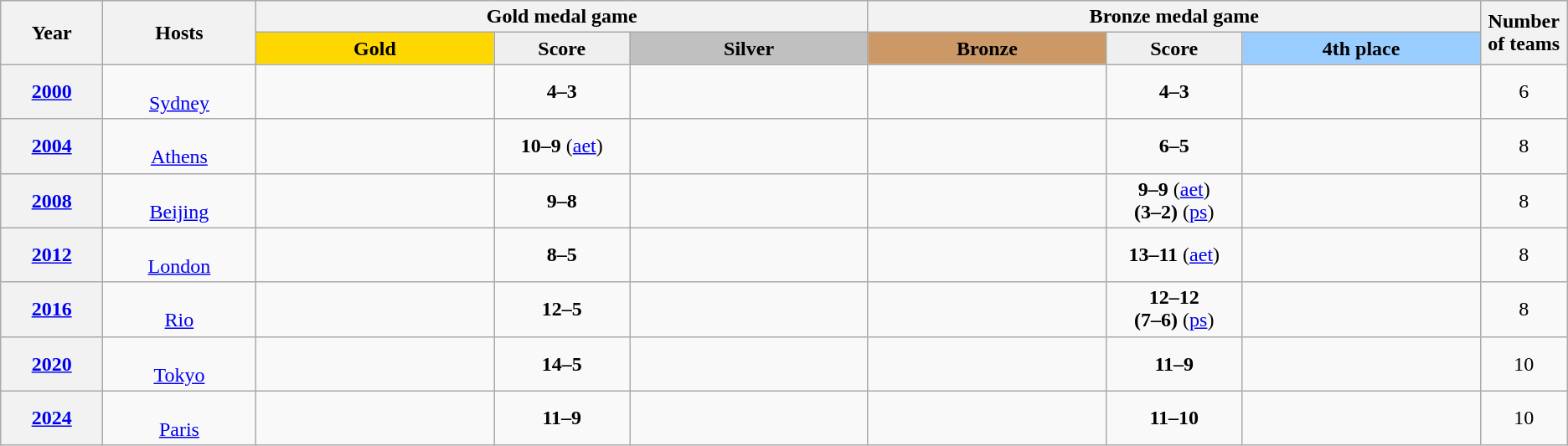<table class="wikitable sortable sticky-header-multi" style="text-align: center">
<tr>
<th scope="col" rowspan=2 width=6%>Year</th>
<th scope="col" rowspan=2 width=9%>Hosts</th>
<th scope="colgroup" colspan=3>Gold medal game</th>
<th scope="colgroup" colspan=3>Bronze medal game</th>
<th scope="col" rowspan=2 width=5%>Number of teams</th>
</tr>
<tr>
<th scope="col" style="width:14%; background:#ffd700;">Gold</th>
<th scope="col" style="width:8%; background:#efefef;">Score</th>
<th scope="col" style="width:14%; background:#c0c0c0;">Silver</th>
<th scope="col" style="width:14%; background:#cc9966;">Bronze</th>
<th scope="col" style="width:8%; background:#efefef;">Score</th>
<th scope="col" style="width:14%; background:#9acdff;">4th place</th>
</tr>
<tr>
<th scope="row"><a href='#'>2000</a></th>
<td><br><a href='#'>Sydney</a></td>
<td><strong></strong></td>
<td><strong>4–3</strong></td>
<td></td>
<td></td>
<td><strong>4–3</strong></td>
<td></td>
<td>6</td>
</tr>
<tr>
<th scope="row"><a href='#'>2004</a></th>
<td><br><a href='#'>Athens</a></td>
<td><strong></strong></td>
<td><strong>10–9</strong> (<a href='#'>aet</a>)</td>
<td></td>
<td></td>
<td><strong>6–5</strong></td>
<td></td>
<td>8</td>
</tr>
<tr>
<th scope="row"><a href='#'>2008</a></th>
<td><br><a href='#'>Beijing</a></td>
<td><strong></strong></td>
<td><strong>9–8</strong></td>
<td></td>
<td></td>
<td><strong>9–9</strong> (<a href='#'>aet</a>)<br><strong>(3–2)</strong> (<a href='#'>ps</a>)</td>
<td></td>
<td>8</td>
</tr>
<tr>
<th scope="row"><a href='#'>2012</a></th>
<td><br><a href='#'>London</a></td>
<td><strong></strong></td>
<td><strong>8–5</strong></td>
<td></td>
<td></td>
<td><strong>13–11</strong> (<a href='#'>aet</a>)</td>
<td></td>
<td>8</td>
</tr>
<tr>
<th scope="row"><a href='#'>2016</a></th>
<td><br><a href='#'>Rio</a></td>
<td><strong></strong></td>
<td><strong>12–5</strong></td>
<td></td>
<td></td>
<td><strong>12–12</strong><br><strong>(7–6)</strong> (<a href='#'>ps</a>)</td>
<td></td>
<td>8</td>
</tr>
<tr>
<th scope="row"><a href='#'>2020</a></th>
<td><br><a href='#'>Tokyo</a></td>
<td><strong></strong></td>
<td><strong>14–5</strong></td>
<td></td>
<td></td>
<td><strong>11–9</strong></td>
<td></td>
<td>10</td>
</tr>
<tr>
<th scope="row"><a href='#'>2024</a></th>
<td><br><a href='#'>Paris</a></td>
<td><strong></strong></td>
<td><strong>11–9</strong></td>
<td></td>
<td></td>
<td><strong>11–10</strong></td>
<td></td>
<td>10</td>
</tr>
</table>
